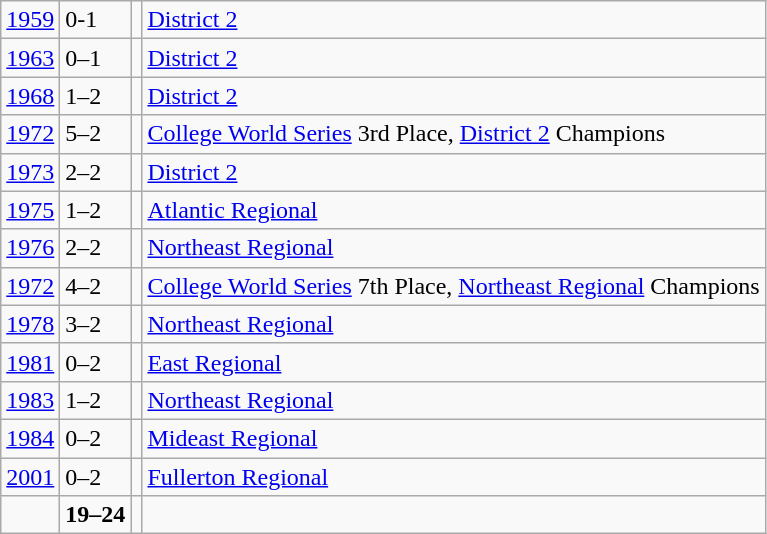<table class="wikitable">
<tr>
<td><a href='#'>1959</a></td>
<td>0-1</td>
<td></td>
<td><a href='#'>District 2</a></td>
</tr>
<tr>
<td><a href='#'>1963</a></td>
<td>0–1</td>
<td></td>
<td><a href='#'>District 2</a></td>
</tr>
<tr>
<td><a href='#'>1968</a></td>
<td>1–2</td>
<td></td>
<td><a href='#'>District 2</a></td>
</tr>
<tr>
<td><a href='#'>1972</a></td>
<td>5–2</td>
<td></td>
<td><a href='#'>College World Series</a> 3rd Place, <a href='#'>District 2</a> Champions</td>
</tr>
<tr>
<td><a href='#'>1973</a></td>
<td>2–2</td>
<td></td>
<td><a href='#'>District 2</a></td>
</tr>
<tr>
<td><a href='#'>1975</a></td>
<td>1–2</td>
<td></td>
<td><a href='#'>Atlantic Regional</a></td>
</tr>
<tr>
<td><a href='#'>1976</a></td>
<td>2–2</td>
<td></td>
<td><a href='#'>Northeast Regional</a></td>
</tr>
<tr>
<td><a href='#'>1972</a></td>
<td>4–2</td>
<td></td>
<td><a href='#'>College World Series</a> 7th Place, <a href='#'>Northeast Regional</a> Champions</td>
</tr>
<tr>
<td><a href='#'>1978</a></td>
<td>3–2</td>
<td></td>
<td><a href='#'>Northeast Regional</a></td>
</tr>
<tr>
<td><a href='#'>1981</a></td>
<td>0–2</td>
<td></td>
<td><a href='#'>East Regional</a></td>
</tr>
<tr>
<td><a href='#'>1983</a></td>
<td>1–2</td>
<td></td>
<td><a href='#'>Northeast Regional</a></td>
</tr>
<tr>
<td><a href='#'>1984</a></td>
<td>0–2</td>
<td></td>
<td><a href='#'>Mideast Regional</a></td>
</tr>
<tr>
<td><a href='#'>2001</a></td>
<td>0–2</td>
<td></td>
<td><a href='#'>Fullerton Regional</a></td>
</tr>
<tr>
<td></td>
<td><strong>19–24</strong></td>
<td><strong></strong></td>
<td></td>
</tr>
</table>
